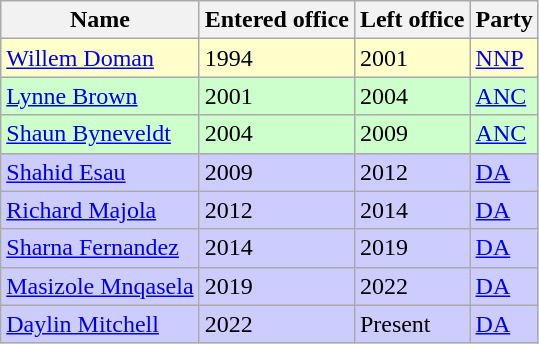<table class="wikitable">
<tr>
<th>Name</th>
<th>Entered office</th>
<th>Left office</th>
<th>Party</th>
</tr>
<tr style="background:#ffc;">
<td><a href='#'>Willem Doman</a></td>
<td>1994</td>
<td>2001</td>
<td><a href='#'>NNP</a></td>
</tr>
<tr style="background:#cfc;">
<td><a href='#'>Lynne Brown</a></td>
<td>2001</td>
<td>2004</td>
<td><a href='#'>ANC</a></td>
</tr>
<tr style="background:#cfc;">
<td><a href='#'>Shaun Byneveldt</a></td>
<td>2004</td>
<td>2009</td>
<td><a href='#'>ANC</a></td>
</tr>
<tr style="background:#ccf;">
<td><a href='#'>Shahid Esau</a></td>
<td>2009</td>
<td>2012</td>
<td><a href='#'>DA</a></td>
</tr>
<tr style="background:#ccf;">
<td><a href='#'>Richard Majola</a></td>
<td>2012</td>
<td>2014</td>
<td><a href='#'>DA</a></td>
</tr>
<tr style="background:#ccf;">
<td><a href='#'>Sharna Fernandez</a></td>
<td>2014</td>
<td>2019</td>
<td><a href='#'>DA</a></td>
</tr>
<tr style="background:#ccf;">
<td><a href='#'>Masizole Mnqasela</a></td>
<td>2019</td>
<td>2022</td>
<td><a href='#'>DA</a></td>
</tr>
<tr style="background:#ccf;">
<td><a href='#'>Daylin Mitchell</a></td>
<td>2022</td>
<td>Present</td>
<td><a href='#'>DA</a></td>
</tr>
</table>
